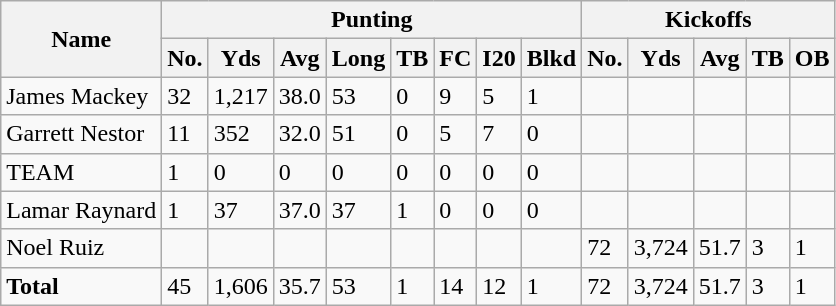<table class="wikitable" style="white-space:nowrap;">
<tr>
<th rowspan="2">Name</th>
<th colspan="8">Punting</th>
<th colspan="5">Kickoffs</th>
</tr>
<tr>
<th>No.</th>
<th>Yds</th>
<th>Avg</th>
<th>Long</th>
<th>TB</th>
<th>FC</th>
<th>I20</th>
<th>Blkd</th>
<th>No.</th>
<th>Yds</th>
<th>Avg</th>
<th>TB</th>
<th>OB</th>
</tr>
<tr>
<td>James Mackey</td>
<td>32</td>
<td>1,217</td>
<td>38.0</td>
<td>53</td>
<td>0</td>
<td>9</td>
<td>5</td>
<td>1</td>
<td></td>
<td></td>
<td></td>
<td></td>
<td></td>
</tr>
<tr>
<td>Garrett Nestor</td>
<td>11</td>
<td>352</td>
<td>32.0</td>
<td>51</td>
<td>0</td>
<td>5</td>
<td>7</td>
<td>0</td>
<td></td>
<td></td>
<td></td>
<td></td>
<td></td>
</tr>
<tr>
<td>TEAM</td>
<td>1</td>
<td>0</td>
<td>0</td>
<td>0</td>
<td>0</td>
<td>0</td>
<td>0</td>
<td>0</td>
<td></td>
<td></td>
<td></td>
<td></td>
<td></td>
</tr>
<tr>
<td>Lamar Raynard</td>
<td>1</td>
<td>37</td>
<td>37.0</td>
<td>37</td>
<td>1</td>
<td>0</td>
<td>0</td>
<td>0</td>
<td></td>
<td></td>
<td></td>
<td></td>
<td></td>
</tr>
<tr>
<td>Noel Ruiz</td>
<td></td>
<td></td>
<td></td>
<td></td>
<td></td>
<td></td>
<td></td>
<td></td>
<td>72</td>
<td>3,724</td>
<td>51.7</td>
<td>3</td>
<td>1</td>
</tr>
<tr>
<td><strong>Total</strong></td>
<td>45</td>
<td>1,606</td>
<td>35.7</td>
<td>53</td>
<td>1</td>
<td>14</td>
<td>12</td>
<td>1</td>
<td>72</td>
<td>3,724</td>
<td>51.7</td>
<td>3</td>
<td>1</td>
</tr>
</table>
